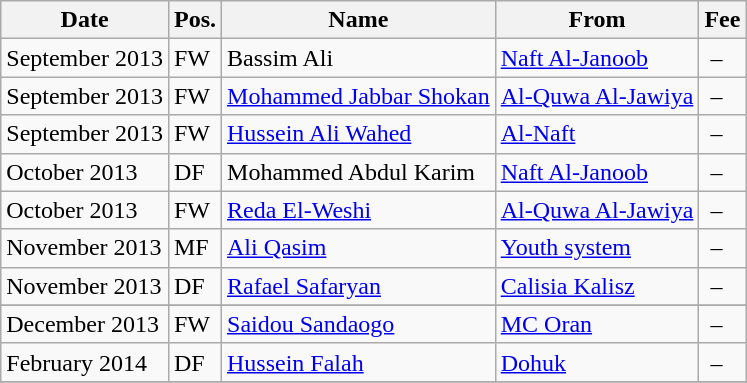<table class="wikitable">
<tr>
<th>Date</th>
<th>Pos.</th>
<th>Name</th>
<th>From</th>
<th>Fee</th>
</tr>
<tr>
<td>September 2013</td>
<td>FW</td>
<td>  Bassim Ali</td>
<td>  <a href='#'>Naft Al-Janoob</a></td>
<td> –</td>
</tr>
<tr>
<td>September 2013</td>
<td>FW</td>
<td> <a href='#'>Mohammed Jabbar Shokan</a></td>
<td> <a href='#'>Al-Quwa Al-Jawiya</a></td>
<td> –</td>
</tr>
<tr>
<td>September 2013</td>
<td>FW</td>
<td> <a href='#'>Hussein Ali Wahed</a></td>
<td> <a href='#'>Al-Naft</a></td>
<td> –</td>
</tr>
<tr>
<td>October 2013</td>
<td>DF</td>
<td>  Mohammed Abdul Karim</td>
<td>  <a href='#'>Naft Al-Janoob</a></td>
<td> –</td>
</tr>
<tr>
<td>October 2013</td>
<td>FW</td>
<td>  <a href='#'>Reda El-Weshi</a></td>
<td>  <a href='#'>Al-Quwa Al-Jawiya</a></td>
<td> –</td>
</tr>
<tr>
<td>November 2013</td>
<td>MF</td>
<td> <a href='#'>Ali Qasim</a></td>
<td><a href='#'>Youth system</a></td>
<td> –</td>
</tr>
<tr>
<td>November 2013</td>
<td>DF</td>
<td>  <a href='#'>Rafael Safaryan</a></td>
<td> <a href='#'>Calisia Kalisz</a></td>
<td> –</td>
</tr>
<tr>
</tr>
<tr>
<td>December 2013</td>
<td>FW</td>
<td><a href='#'>Saidou Sandaogo</a></td>
<td> <a href='#'>MC Oran</a></td>
<td> –</td>
</tr>
<tr>
<td>February 2014</td>
<td>DF</td>
<td>  <a href='#'>Hussein Falah</a></td>
<td>  <a href='#'>Dohuk</a></td>
<td> –</td>
</tr>
<tr>
</tr>
</table>
